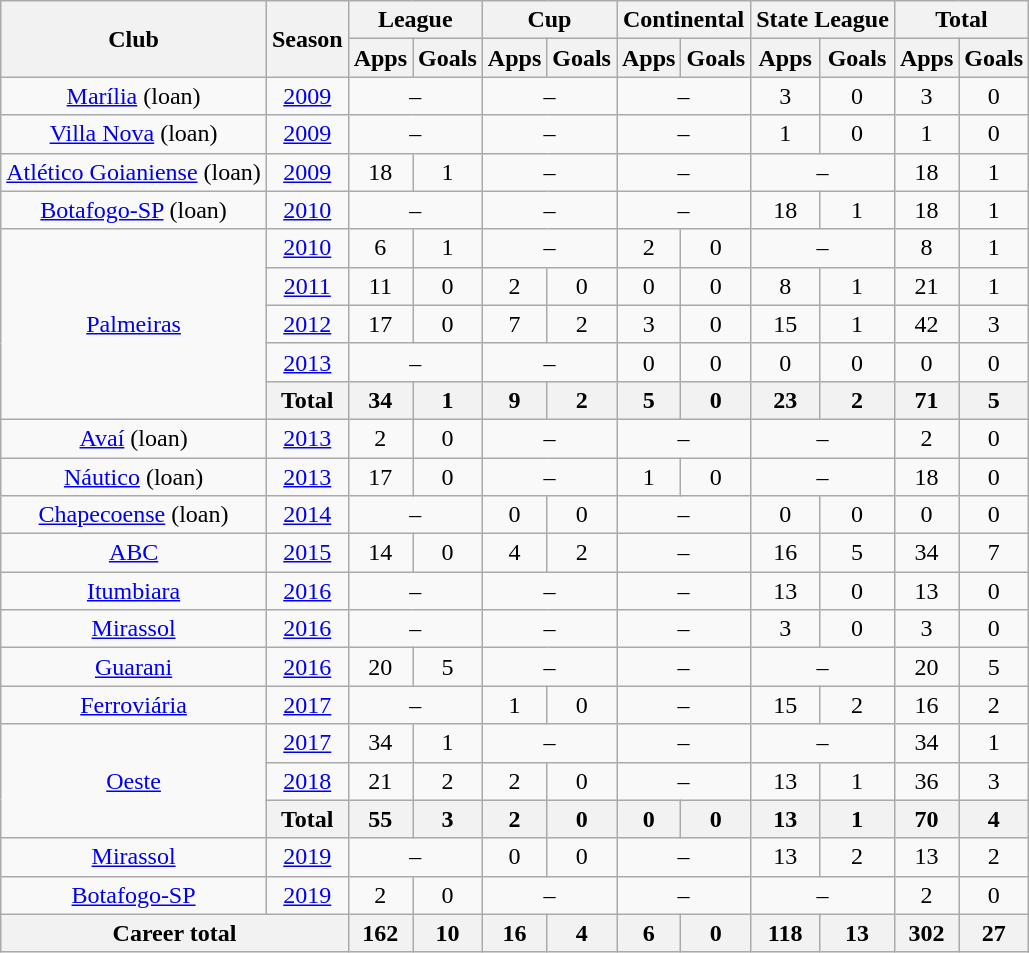<table class="wikitable" style="text-align: center;">
<tr>
<th rowspan="2">Club</th>
<th rowspan="2">Season</th>
<th colspan="2">League</th>
<th colspan="2">Cup</th>
<th colspan="2">Continental</th>
<th colspan="2">State League</th>
<th colspan="2">Total</th>
</tr>
<tr>
<th>Apps</th>
<th>Goals</th>
<th>Apps</th>
<th>Goals</th>
<th>Apps</th>
<th>Goals</th>
<th>Apps</th>
<th>Goals</th>
<th>Apps</th>
<th>Goals</th>
</tr>
<tr>
<td><a href='#'>Marília</a> (loan)</td>
<td><a href='#'>2009</a></td>
<td colspan=2>–</td>
<td colspan=2>–</td>
<td colspan=2>–</td>
<td>3</td>
<td>0</td>
<td>3</td>
<td>0</td>
</tr>
<tr>
<td><a href='#'>Villa Nova</a> (loan)</td>
<td><a href='#'>2009</a></td>
<td colspan=2>–</td>
<td colspan=2>–</td>
<td colspan=2>–</td>
<td>1</td>
<td>0</td>
<td>1</td>
<td>0</td>
</tr>
<tr>
<td><a href='#'>Atlético Goianiense</a> (loan)</td>
<td><a href='#'>2009</a></td>
<td>18</td>
<td>1</td>
<td colspan=2>–</td>
<td colspan=2>–</td>
<td colspan=2>–</td>
<td>18</td>
<td>1</td>
</tr>
<tr>
<td><a href='#'>Botafogo-SP</a> (loan)</td>
<td><a href='#'>2010</a></td>
<td colspan=2>–</td>
<td colspan=2>–</td>
<td colspan=2>–</td>
<td>18</td>
<td>1</td>
<td>18</td>
<td>1</td>
</tr>
<tr>
<td rowspan="5"><a href='#'>Palmeiras</a></td>
<td><a href='#'>2010</a></td>
<td>6</td>
<td>1</td>
<td colspan=2>–</td>
<td>2</td>
<td>0</td>
<td colspan=2>–</td>
<td>8</td>
<td>1</td>
</tr>
<tr>
<td><a href='#'>2011</a></td>
<td>11</td>
<td>0</td>
<td>2</td>
<td>0</td>
<td>0</td>
<td>0</td>
<td>8</td>
<td>1</td>
<td>21</td>
<td>1</td>
</tr>
<tr>
<td><a href='#'>2012</a></td>
<td>17</td>
<td>0</td>
<td>7</td>
<td>2</td>
<td>3</td>
<td>0</td>
<td>15</td>
<td>1</td>
<td>42</td>
<td>3</td>
</tr>
<tr>
<td><a href='#'>2013</a></td>
<td colspan=2>–</td>
<td colspan=2>–</td>
<td>0</td>
<td>0</td>
<td>0</td>
<td>0</td>
<td>0</td>
<td>0</td>
</tr>
<tr>
<th>Total</th>
<th>34</th>
<th>1</th>
<th>9</th>
<th>2</th>
<th>5</th>
<th>0</th>
<th>23</th>
<th>2</th>
<th>71</th>
<th>5</th>
</tr>
<tr>
<td><a href='#'>Avaí</a> (loan)</td>
<td><a href='#'>2013</a></td>
<td>2</td>
<td>0</td>
<td colspan=2>–</td>
<td colspan=2>–</td>
<td colspan=2>–</td>
<td>2</td>
<td>0</td>
</tr>
<tr>
<td><a href='#'>Náutico</a> (loan)</td>
<td><a href='#'>2013</a></td>
<td>17</td>
<td>0</td>
<td colspan=2>–</td>
<td>1</td>
<td>0</td>
<td colspan=2>–</td>
<td>18</td>
<td>0</td>
</tr>
<tr>
<td><a href='#'>Chapecoense</a> (loan)</td>
<td><a href='#'>2014</a></td>
<td colspan=2>–</td>
<td>0</td>
<td>0</td>
<td colspan=2>–</td>
<td>0</td>
<td>0</td>
<td>0</td>
<td>0</td>
</tr>
<tr>
<td><a href='#'>ABC</a></td>
<td><a href='#'>2015</a></td>
<td>14</td>
<td>0</td>
<td>4</td>
<td>2</td>
<td colspan=2>–</td>
<td>16</td>
<td>5</td>
<td>34</td>
<td>7</td>
</tr>
<tr>
<td><a href='#'>Itumbiara</a></td>
<td><a href='#'>2016</a></td>
<td colspan=2>–</td>
<td colspan=2>–</td>
<td colspan=2>–</td>
<td>13</td>
<td>0</td>
<td>13</td>
<td>0</td>
</tr>
<tr>
<td><a href='#'>Mirassol</a></td>
<td><a href='#'>2016</a></td>
<td colspan=2>–</td>
<td colspan=2>–</td>
<td colspan=2>–</td>
<td>3</td>
<td>0</td>
<td>3</td>
<td>0</td>
</tr>
<tr>
<td><a href='#'>Guarani</a></td>
<td><a href='#'>2016</a></td>
<td>20</td>
<td>5</td>
<td colspan=2>–</td>
<td colspan=2>–</td>
<td colspan=2>–</td>
<td>20</td>
<td>5</td>
</tr>
<tr>
<td><a href='#'>Ferroviária</a></td>
<td><a href='#'>2017</a></td>
<td colspan=2>–</td>
<td>1</td>
<td>0</td>
<td colspan=2>–</td>
<td>15</td>
<td>2</td>
<td>16</td>
<td>2</td>
</tr>
<tr>
<td rowspan=3><a href='#'>Oeste</a></td>
<td><a href='#'>2017</a></td>
<td>34</td>
<td>1</td>
<td colspan=2>–</td>
<td colspan=2>–</td>
<td colspan=2>–</td>
<td>34</td>
<td>1</td>
</tr>
<tr>
<td><a href='#'>2018</a></td>
<td>21</td>
<td>2</td>
<td>2</td>
<td>0</td>
<td colspan=2>–</td>
<td>13</td>
<td>1</td>
<td>36</td>
<td>3</td>
</tr>
<tr>
<th>Total</th>
<th>55</th>
<th>3</th>
<th>2</th>
<th>0</th>
<th>0</th>
<th>0</th>
<th>13</th>
<th>1</th>
<th>70</th>
<th>4</th>
</tr>
<tr>
<td><a href='#'>Mirassol</a></td>
<td><a href='#'>2019</a></td>
<td colspan=2>–</td>
<td>0</td>
<td>0</td>
<td colspan=2>–</td>
<td>13</td>
<td>2</td>
<td>13</td>
<td>2</td>
</tr>
<tr>
<td><a href='#'>Botafogo-SP</a></td>
<td><a href='#'>2019</a></td>
<td>2</td>
<td>0</td>
<td colspan=2>–</td>
<td colspan=2>–</td>
<td colspan=2>–</td>
<td>2</td>
<td>0</td>
</tr>
<tr>
<th colspan="2">Career total</th>
<th>162</th>
<th>10</th>
<th>16</th>
<th>4</th>
<th>6</th>
<th>0</th>
<th>118</th>
<th>13</th>
<th>302</th>
<th>27</th>
</tr>
</table>
